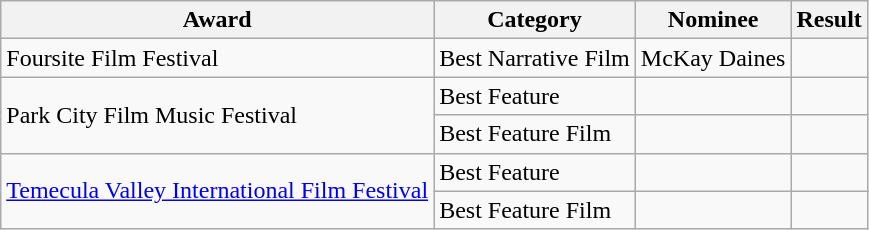<table class="wikitable">
<tr>
<th>Award</th>
<th>Category</th>
<th>Nominee</th>
<th>Result</th>
</tr>
<tr>
<td>Foursite Film Festival</td>
<td>Best Narrative Film</td>
<td>McKay Daines</td>
<td></td>
</tr>
<tr>
<td rowspan=2>Park City Film Music Festival</td>
<td>Best Feature</td>
<td></td>
<td></td>
</tr>
<tr>
<td>Best Feature Film</td>
<td></td>
<td></td>
</tr>
<tr>
<td rowspan=2><a href='#'>Temecula Valley International Film Festival</a></td>
<td>Best Feature</td>
<td></td>
<td></td>
</tr>
<tr>
<td>Best Feature Film</td>
<td></td>
<td></td>
</tr>
</table>
